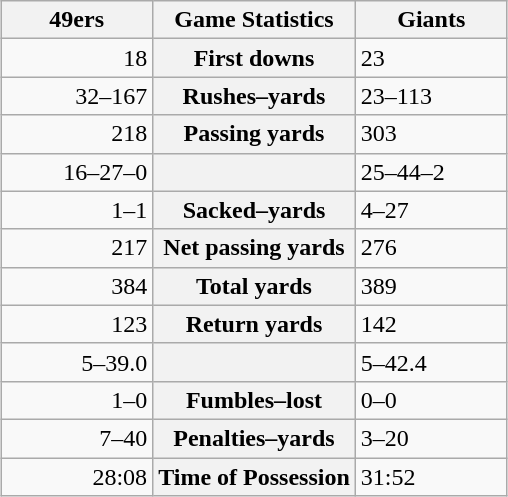<table class="wikitable" style="margin: 1em auto 1em auto">
<tr>
<th style="width:30%;">49ers</th>
<th style="width:40%;">Game Statistics</th>
<th style="width:30%;">Giants</th>
</tr>
<tr>
<td style="text-align:right;">18</td>
<th>First downs</th>
<td>23</td>
</tr>
<tr>
<td style="text-align:right;">32–167</td>
<th>Rushes–yards</th>
<td>23–113</td>
</tr>
<tr>
<td style="text-align:right;">218</td>
<th>Passing yards</th>
<td>303</td>
</tr>
<tr>
<td style="text-align:right;">16–27–0</td>
<th></th>
<td>25–44–2</td>
</tr>
<tr>
<td style="text-align:right;">1–1</td>
<th>Sacked–yards</th>
<td>4–27</td>
</tr>
<tr>
<td style="text-align:right;">217</td>
<th>Net passing yards</th>
<td>276</td>
</tr>
<tr>
<td style="text-align:right;">384</td>
<th>Total yards</th>
<td>389</td>
</tr>
<tr>
<td style="text-align:right;">123</td>
<th>Return yards</th>
<td>142</td>
</tr>
<tr>
<td style="text-align:right;">5–39.0</td>
<th></th>
<td>5–42.4</td>
</tr>
<tr>
<td style="text-align:right;">1–0</td>
<th>Fumbles–lost</th>
<td>0–0</td>
</tr>
<tr>
<td style="text-align:right;">7–40</td>
<th>Penalties–yards</th>
<td>3–20</td>
</tr>
<tr>
<td style="text-align:right;">28:08</td>
<th>Time of Possession</th>
<td>31:52</td>
</tr>
</table>
